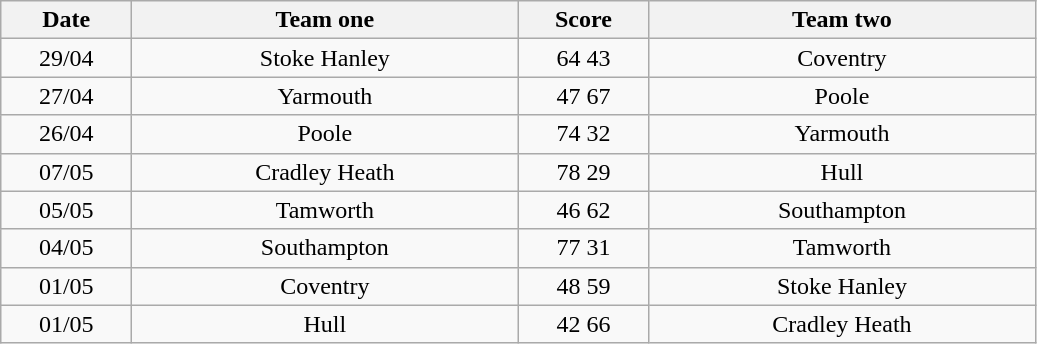<table class="wikitable" style="text-align: center">
<tr>
<th width=80>Date</th>
<th width=250>Team one</th>
<th width=80>Score</th>
<th width=250>Team two</th>
</tr>
<tr>
<td>29/04</td>
<td>Stoke Hanley</td>
<td>64	43</td>
<td>Coventry</td>
</tr>
<tr>
<td>27/04</td>
<td>Yarmouth</td>
<td>47	67</td>
<td>Poole</td>
</tr>
<tr>
<td>26/04</td>
<td>Poole</td>
<td>74	32</td>
<td>Yarmouth</td>
</tr>
<tr>
<td>07/05</td>
<td>Cradley Heath</td>
<td>78	29</td>
<td>Hull</td>
</tr>
<tr>
<td>05/05</td>
<td>Tamworth</td>
<td>46	62</td>
<td>Southampton</td>
</tr>
<tr>
<td>04/05</td>
<td>Southampton</td>
<td>77	31</td>
<td>Tamworth</td>
</tr>
<tr>
<td>01/05</td>
<td>Coventry</td>
<td>48	59</td>
<td>Stoke Hanley</td>
</tr>
<tr>
<td>01/05</td>
<td>Hull</td>
<td>42	66</td>
<td>Cradley Heath</td>
</tr>
</table>
